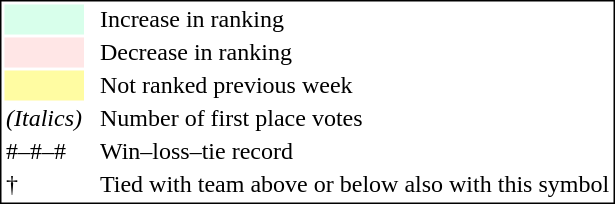<table style="border:1px solid black;">
<tr>
<td style="background:#D8FFEB; width:20px;"></td>
<td> </td>
<td>Increase in ranking</td>
</tr>
<tr>
<td style="background:#FFE6E6; width:20px;"></td>
<td> </td>
<td>Decrease in ranking</td>
</tr>
<tr>
<td style="background:#FFFCA2; width:20px;"></td>
<td> </td>
<td>Not ranked previous week</td>
</tr>
<tr>
<td><em>(Italics)</em></td>
<td> </td>
<td>Number of first place votes</td>
</tr>
<tr>
<td>#–#–#</td>
<td> </td>
<td>Win–loss–tie record</td>
</tr>
<tr>
<td>†</td>
<td></td>
<td>Tied with team above or below also with this symbol</td>
</tr>
</table>
